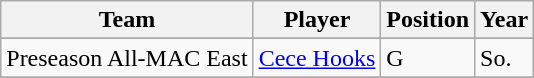<table class="wikitable" border="1">
<tr align=center>
<th style= >Team</th>
<th style= >Player</th>
<th style= >Position</th>
<th style= >Year</th>
</tr>
<tr align="center">
</tr>
<tr>
<td>Preseason All-MAC East</td>
<td><a href='#'>Cece Hooks</a></td>
<td>G</td>
<td>So.</td>
</tr>
<tr>
</tr>
</table>
